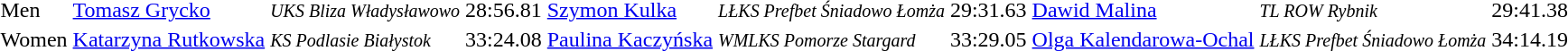<table>
<tr>
<td>Men</td>
<td><a href='#'>Tomasz Grycko</a></td>
<td><small><em>UKS Bliza Władysławowo</em></small></td>
<td>28:56.81 </td>
<td><a href='#'>Szymon Kulka</a></td>
<td><small><em>LŁKS Prefbet Śniadowo Łomża</em></small></td>
<td>29:31.63</td>
<td><a href='#'>Dawid Malina</a></td>
<td><small><em>TL ROW Rybnik</em></small></td>
<td>29:41.38</td>
</tr>
<tr>
<td>Women</td>
<td><a href='#'>Katarzyna Rutkowska</a></td>
<td><small><em>KS Podlasie Białystok</em></small></td>
<td>33:24.08</td>
<td><a href='#'>Paulina Kaczyńska</a></td>
<td><small><em>WMLKS Pomorze Stargard</em></small></td>
<td>33:29.05</td>
<td><a href='#'>Olga Kalendarowa-Ochal</a></td>
<td><small><em>LŁKS Prefbet Śniadowo Łomża</em></small></td>
<td>34:14.19</td>
</tr>
</table>
